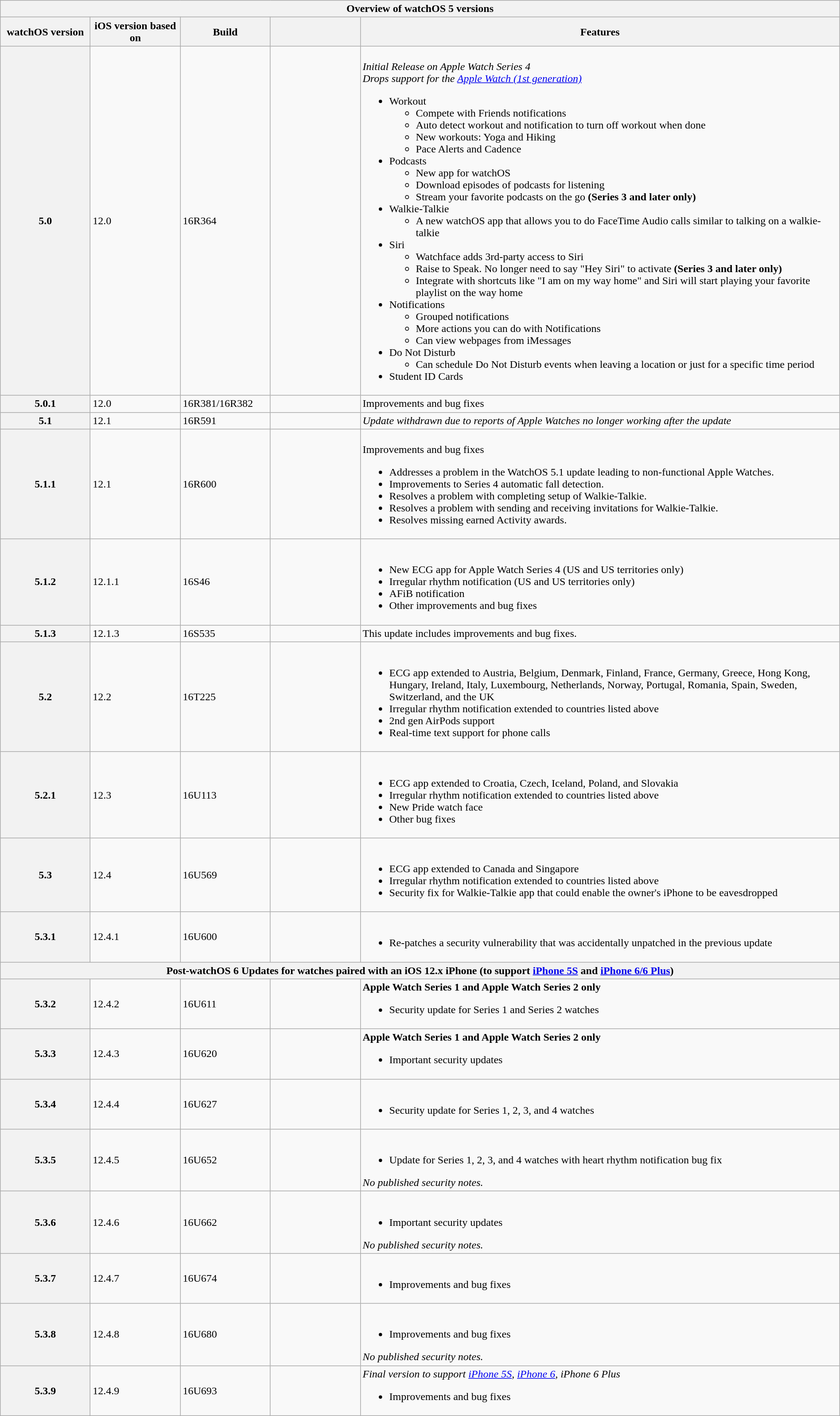<table class="wikitable mw-collapsible mw-collapsed" style="width:100%;">
<tr>
<th colspan="5">Overview of watchOS 5 versions</th>
</tr>
<tr>
<th style="width:8em;">watchOS version</th>
<th style="width:8em;">iOS version based on</th>
<th style="width:8em;">Build</th>
<th style="width:8em;"></th>
<th>Features</th>
</tr>
<tr>
<th>5.0</th>
<td>12.0</td>
<td>16R364</td>
<td></td>
<td><br><em>Initial Release on Apple Watch Series 4</em><br><em>Drops support for the <a href='#'>Apple Watch (1st generation)</a></em><ul><li>Workout<ul><li>Compete with Friends notifications</li><li>Auto detect workout and notification to turn off workout when done</li><li>New workouts: Yoga and Hiking</li><li>Pace Alerts and Cadence</li></ul></li><li>Podcasts<ul><li>New app for watchOS</li><li>Download episodes of podcasts for listening</li><li>Stream your favorite podcasts on the go <strong>(Series 3 and later only)</strong></li></ul></li><li>Walkie-Talkie<ul><li>A new watchOS app that allows you to do FaceTime Audio calls similar to talking on a walkie-talkie</li></ul></li><li>Siri<ul><li>Watchface adds 3rd-party access to Siri</li><li>Raise to Speak. No longer need to say "Hey Siri" to activate <strong>(Series 3 and later only)</strong></li><li>Integrate with shortcuts like "I am on my way home" and Siri will start playing your favorite playlist on the way home</li></ul></li><li>Notifications<ul><li>Grouped notifications</li><li>More actions you can do with Notifications</li><li>Can view webpages from iMessages</li></ul></li><li>Do Not Disturb<ul><li>Can schedule Do Not Disturb events when leaving a location or just for a specific time period</li></ul></li><li>Student ID Cards</li></ul></td>
</tr>
<tr>
<th>5.0.1</th>
<td>12.0</td>
<td>16R381/16R382</td>
<td></td>
<td>Improvements and bug fixes</td>
</tr>
<tr>
<th>5.1</th>
<td>12.1</td>
<td>16R591</td>
<td></td>
<td><em>Update withdrawn due to reports of Apple Watches no longer working after the update</em></td>
</tr>
<tr>
<th>5.1.1</th>
<td>12.1</td>
<td>16R600</td>
<td></td>
<td><br>Improvements and bug fixes<ul><li>Addresses a problem in the WatchOS 5.1 update leading to non-functional Apple Watches.</li><li>Improvements to Series 4 automatic fall detection.</li><li>Resolves a problem with completing setup of Walkie-Talkie.</li><li>Resolves a problem with sending and receiving invitations for Walkie-Talkie.</li><li>Resolves missing earned Activity awards.</li></ul></td>
</tr>
<tr>
<th>5.1.2</th>
<td>12.1.1</td>
<td>16S46</td>
<td></td>
<td><br><ul><li>New ECG app for Apple Watch Series 4 (US and US territories only)</li><li>Irregular rhythm notification (US and US territories only)</li><li>AFiB notification</li><li>Other improvements and bug fixes</li></ul></td>
</tr>
<tr>
<th>5.1.3</th>
<td>12.1.3</td>
<td>16S535</td>
<td></td>
<td>This update includes improvements and bug fixes.</td>
</tr>
<tr>
<th>5.2</th>
<td>12.2</td>
<td>16T225</td>
<td></td>
<td><br><ul><li>ECG app extended to Austria, Belgium, Denmark, Finland, France, Germany, Greece, Hong Kong, Hungary, Ireland, Italy, Luxembourg, Netherlands, Norway, Portugal, Romania, Spain, Sweden, Switzerland, and the UK</li><li>Irregular rhythm notification extended to countries listed above</li><li>2nd gen AirPods support</li><li>Real-time text support for phone calls</li></ul></td>
</tr>
<tr>
<th>5.2.1</th>
<td>12.3</td>
<td>16U113</td>
<td></td>
<td><br><ul><li>ECG app extended to Croatia, Czech, Iceland, Poland, and Slovakia</li><li>Irregular rhythm notification extended to countries listed above</li><li>New Pride watch face</li><li>Other bug fixes</li></ul></td>
</tr>
<tr>
<th>5.3</th>
<td>12.4</td>
<td>16U569</td>
<td></td>
<td><br><ul><li>ECG app extended to Canada and Singapore</li><li>Irregular rhythm notification extended to countries listed above</li><li>Security fix for Walkie-Talkie app that could enable the owner's iPhone to be eavesdropped</li></ul></td>
</tr>
<tr>
<th>5.3.1</th>
<td>12.4.1</td>
<td>16U600</td>
<td></td>
<td><br><ul><li>Re-patches a security vulnerability that was accidentally unpatched in the previous update</li></ul></td>
</tr>
<tr>
<th colspan=5>Post-watchOS 6 Updates for watches paired with an iOS 12.x iPhone (to support <a href='#'>iPhone 5S</a> and <a href='#'>iPhone 6/6 Plus</a>)</th>
</tr>
<tr>
<th>5.3.2</th>
<td>12.4.2</td>
<td>16U611</td>
<td></td>
<td><strong>Apple Watch Series 1 and Apple Watch Series 2 only</strong><br><ul><li>Security update for Series 1 and Series 2 watches</li></ul></td>
</tr>
<tr>
<th>5.3.3</th>
<td>12.4.3</td>
<td>16U620</td>
<td></td>
<td><strong>Apple Watch Series 1 and Apple Watch Series 2 only</strong><br><ul><li>Important security updates</li></ul></td>
</tr>
<tr>
<th>5.3.4</th>
<td>12.4.4</td>
<td>16U627</td>
<td></td>
<td><br><ul><li>Security update for Series 1, 2, 3, and 4 watches</li></ul></td>
</tr>
<tr>
<th>5.3.5</th>
<td>12.4.5</td>
<td>16U652</td>
<td></td>
<td><br><ul><li>Update for Series 1, 2, 3, and 4 watches with heart rhythm notification bug fix</li></ul><em>No published security notes.</em></td>
</tr>
<tr>
<th>5.3.6</th>
<td>12.4.6</td>
<td>16U662</td>
<td></td>
<td><br><ul><li>Important security updates</li></ul><em>No published security notes.</em></td>
</tr>
<tr>
<th>5.3.7</th>
<td>12.4.7</td>
<td>16U674</td>
<td></td>
<td><br><ul><li>Improvements and bug fixes</li></ul><em></em></td>
</tr>
<tr>
<th>5.3.8</th>
<td>12.4.8</td>
<td>16U680</td>
<td></td>
<td><br><ul><li>Improvements and bug fixes</li></ul><em>No published security notes.</em></td>
</tr>
<tr>
<th>5.3.9</th>
<td>12.4.9</td>
<td>16U693</td>
<td></td>
<td><em>Final version to support <a href='#'>iPhone 5S</a>, <a href='#'>iPhone 6</a>, iPhone 6 Plus</em><br><ul><li>Improvements and bug fixes</li></ul></td>
</tr>
</table>
